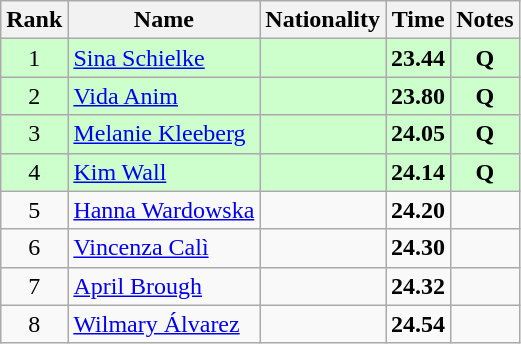<table class="wikitable sortable" style="text-align:center">
<tr>
<th>Rank</th>
<th>Name</th>
<th>Nationality</th>
<th>Time</th>
<th>Notes</th>
</tr>
<tr bgcolor=ccffcc>
<td>1</td>
<td align=left><a href='#'>Sina Schielke</a></td>
<td align=left></td>
<td><strong>23.44</strong></td>
<td><strong>Q</strong></td>
</tr>
<tr bgcolor=ccffcc>
<td>2</td>
<td align=left><a href='#'>Vida Anim</a></td>
<td align=left></td>
<td><strong>23.80</strong></td>
<td><strong>Q</strong></td>
</tr>
<tr bgcolor=ccffcc>
<td>3</td>
<td align=left><a href='#'>Melanie Kleeberg</a></td>
<td align=left></td>
<td><strong>24.05</strong></td>
<td><strong>Q</strong></td>
</tr>
<tr bgcolor=ccffcc>
<td>4</td>
<td align=left><a href='#'>Kim Wall</a></td>
<td align=left></td>
<td><strong>24.14</strong></td>
<td><strong>Q</strong></td>
</tr>
<tr>
<td>5</td>
<td align=left><a href='#'>Hanna Wardowska</a></td>
<td align=left></td>
<td><strong>24.20</strong></td>
<td></td>
</tr>
<tr>
<td>6</td>
<td align=left><a href='#'>Vincenza Calì</a></td>
<td align=left></td>
<td><strong>24.30</strong></td>
<td></td>
</tr>
<tr>
<td>7</td>
<td align=left><a href='#'>April Brough</a></td>
<td align=left></td>
<td><strong>24.32</strong></td>
<td></td>
</tr>
<tr>
<td>8</td>
<td align=left><a href='#'>Wilmary Álvarez</a></td>
<td align=left></td>
<td><strong>24.54</strong></td>
<td></td>
</tr>
</table>
